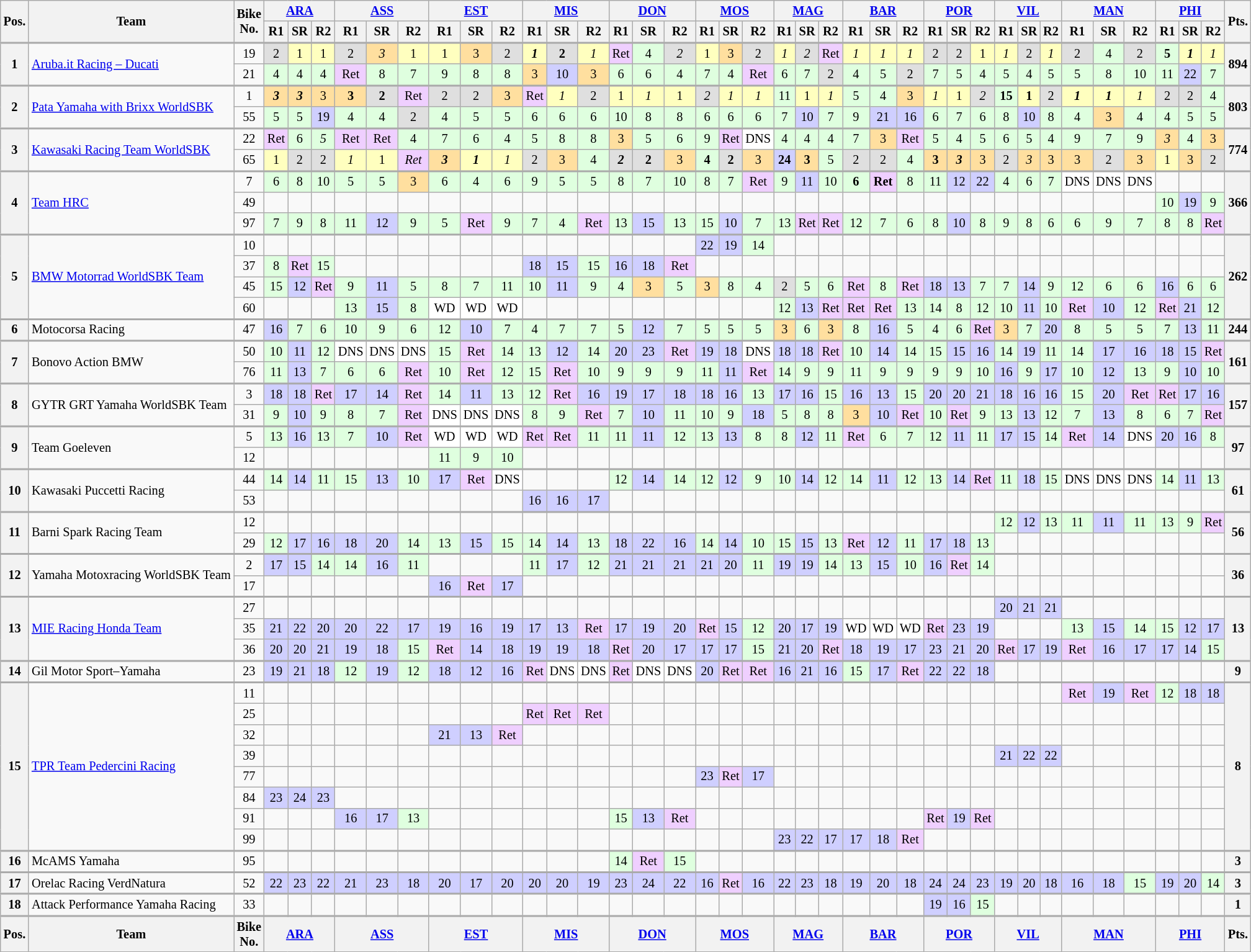<table class="wikitable" style="font-size:85%; text-align:center;">
<tr>
<th rowspan=2>Pos.</th>
<th rowspan=2>Team</th>
<th rowspan=2>Bike<br>No.</th>
<th colspan=3><a href='#'>ARA</a><br></th>
<th colspan=3><a href='#'>ASS</a><br></th>
<th colspan=3><a href='#'>EST</a><br></th>
<th colspan=3><a href='#'>MIS</a><br></th>
<th colspan=3><a href='#'>DON</a><br></th>
<th colspan=3><a href='#'>MOS</a><br></th>
<th colspan=3><a href='#'>MAG</a><br></th>
<th colspan=3><a href='#'>BAR</a><br></th>
<th colspan=3><a href='#'>POR</a><br></th>
<th colspan=3><a href='#'>VIL</a><br></th>
<th colspan=3><a href='#'>MAN</a><br></th>
<th colspan=3><a href='#'>PHI</a><br></th>
<th rowspan=2>Pts.</th>
</tr>
<tr>
<th>R1</th>
<th>SR</th>
<th>R2</th>
<th>R1</th>
<th>SR</th>
<th>R2</th>
<th>R1</th>
<th>SR</th>
<th>R2</th>
<th>R1</th>
<th>SR</th>
<th>R2</th>
<th>R1</th>
<th>SR</th>
<th>R2</th>
<th>R1</th>
<th>SR</th>
<th>R2</th>
<th>R1</th>
<th>SR</th>
<th>R2</th>
<th>R1</th>
<th>SR</th>
<th>R2</th>
<th>R1</th>
<th>SR</th>
<th>R2</th>
<th>R1</th>
<th>SR</th>
<th>R2</th>
<th>R1</th>
<th>SR</th>
<th>R2</th>
<th>R1</th>
<th>SR</th>
<th>R2</th>
</tr>
<tr style="border-top:2px solid #aaaaaa">
<th rowspan=2>1</th>
<td rowspan=2 align=left><a href='#'>Aruba.it Racing – Ducati</a></td>
<td>19</td>
<td style="background:#dfdfdf;">2</td>
<td style="background:#ffffbf;">1</td>
<td style="background:#ffffbf;">1</td>
<td style="background:#dfdfdf;">2</td>
<td style="background:#ffdf9f;"><em>3</em></td>
<td style="background:#ffffbf;">1</td>
<td style="background:#ffffbf;">1</td>
<td style="background:#ffdf9f;">3</td>
<td style="background:#dfdfdf;">2</td>
<td style="background:#ffffbf;"><strong><em>1</em></strong></td>
<td style="background:#dfdfdf;"><strong>2</strong></td>
<td style="background:#ffffbf;"><em>1</em></td>
<td style="background:#efcfff;">Ret</td>
<td style="background:#dfffdf;">4</td>
<td style="background:#dfdfdf;"><em>2</em></td>
<td style="background:#ffffbf;">1</td>
<td style="background:#ffdf9f;">3</td>
<td style="background:#dfdfdf;">2</td>
<td style="background:#ffffbf;"><em>1</em></td>
<td style="background:#dfdfdf;"><em>2</em></td>
<td style="background:#efcfff;">Ret</td>
<td style="background:#ffffbf;"><em>1</em></td>
<td style="background:#ffffbf;"><em>1</em></td>
<td style="background:#ffffbf;"><em>1</em></td>
<td style="background:#dfdfdf;">2</td>
<td style="background:#dfdfdf;">2</td>
<td style="background:#ffffbf;">1</td>
<td style="background:#ffffbf;"><em>1</em></td>
<td style="background:#dfdfdf;">2</td>
<td style="background:#ffffbf;"><em>1</em></td>
<td style="background:#dfdfdf;">2</td>
<td style="background:#dfffdf;">4</td>
<td style="background:#dfdfdf;">2</td>
<td style="background:#dfffdf;"><strong>5</strong></td>
<td style="background:#ffffbf;"><strong><em>1</em></strong></td>
<td style="background:#ffffbf;"><em>1</em></td>
<th rowspan=2>894</th>
</tr>
<tr>
<td>21</td>
<td style="background:#dfffdf;">4</td>
<td style="background:#dfffdf;">4</td>
<td style="background:#dfffdf;">4</td>
<td style="background:#efcfff;">Ret</td>
<td style="background:#dfffdf;">8</td>
<td style="background:#dfffdf;">7</td>
<td style="background:#dfffdf;">9</td>
<td style="background:#dfffdf;">8</td>
<td style="background:#dfffdf;">8</td>
<td style="background:#ffdf9f;">3</td>
<td style="background:#cfcfff;">10</td>
<td style="background:#ffdf9f;">3</td>
<td style="background:#dfffdf;">6</td>
<td style="background:#dfffdf;">6</td>
<td style="background:#dfffdf;">4</td>
<td style="background:#dfffdf;">7</td>
<td style="background:#dfffdf;">4</td>
<td style="background:#efcfff;">Ret</td>
<td style="background:#dfffdf;">6</td>
<td style="background:#dfffdf;">7</td>
<td style="background:#dfdfdf;">2</td>
<td style="background:#dfffdf;">4</td>
<td style="background:#dfffdf;">5</td>
<td style="background:#dfdfdf;">2</td>
<td style="background:#dfffdf;">7</td>
<td style="background:#dfffdf;">5</td>
<td style="background:#dfffdf;">4</td>
<td style="background:#dfffdf;">5</td>
<td style="background:#dfffdf;">4</td>
<td style="background:#dfffdf;">5</td>
<td style="background:#dfffdf;">5</td>
<td style="background:#dfffdf;">8</td>
<td style="background:#dfffdf;">10</td>
<td style="background:#dfffdf;">11</td>
<td style="background:#cfcfff;">22</td>
<td style="background:#dfffdf;">7</td>
</tr>
<tr style="border-top:2px solid #aaaaaa">
<th rowspan=2>2</th>
<td rowspan=2 align=left><a href='#'>Pata Yamaha with Brixx WorldSBK</a></td>
<td>1</td>
<td style="background:#ffdf9f;"><strong><em>3</em></strong></td>
<td style="background:#ffdf9f;"><strong><em>3</em></strong></td>
<td style="background:#ffdf9f;">3</td>
<td style="background:#ffdf9f;"><strong>3</strong></td>
<td style="background:#dfdfdf;"><strong>2</strong></td>
<td style="background:#efcfff;">Ret</td>
<td style="background:#dfdfdf;">2</td>
<td style="background:#dfdfdf;">2</td>
<td style="background:#ffdf9f;">3</td>
<td style="background:#efcfff;">Ret</td>
<td style="background:#ffffbf;"><em>1</em></td>
<td style="background:#dfdfdf;">2</td>
<td style="background:#ffffbf;">1</td>
<td style="background:#ffffbf;"><em>1</em></td>
<td style="background:#ffffbf;">1</td>
<td style="background:#dfdfdf;"><em>2</em></td>
<td style="background:#ffffbf;"><em>1</em></td>
<td style="background:#ffffbf;"><em>1</em></td>
<td style="background:#dfffdf;">11</td>
<td style="background:#ffffbf;">1</td>
<td style="background:#ffffbf;"><em>1</em></td>
<td style="background:#dfffdf;">5</td>
<td style="background:#dfffdf;">4</td>
<td style="background:#ffdf9f;">3</td>
<td style="background:#ffffbf;"><em>1</em></td>
<td style="background:#ffffbf;">1</td>
<td style="background:#dfdfdf;"><em>2</em></td>
<td style="background:#dfffdf;"><strong>15</strong></td>
<td style="background:#ffffbf;"><strong>1</strong></td>
<td style="background:#dfdfdf;">2</td>
<td style="background:#ffffbf;"><strong><em>1</em></strong></td>
<td style="background:#ffffbf;"><strong><em>1</em></strong></td>
<td style="background:#ffffbf;"><em>1</em></td>
<td style="background:#dfdfdf;">2</td>
<td style="background:#dfdfdf;">2</td>
<td style="background:#dfffdf;">4</td>
<th rowspan=2>803</th>
</tr>
<tr>
<td>55</td>
<td style="background:#dfffdf;">5</td>
<td style="background:#dfffdf;">5</td>
<td style="background:#cfcfff;">19</td>
<td style="background:#dfffdf;">4</td>
<td style="background:#dfffdf;">4</td>
<td style="background:#dfdfdf;">2</td>
<td style="background:#dfffdf;">4</td>
<td style="background:#dfffdf;">5</td>
<td style="background:#dfffdf;">5</td>
<td style="background:#dfffdf;">6</td>
<td style="background:#dfffdf;">6</td>
<td style="background:#dfffdf;">6</td>
<td style="background:#dfffdf;">10</td>
<td style="background:#dfffdf;">8</td>
<td style="background:#dfffdf;">8</td>
<td style="background:#dfffdf;">6</td>
<td style="background:#dfffdf;">6</td>
<td style="background:#dfffdf;">6</td>
<td style="background:#dfffdf;">7</td>
<td style="background:#cfcfff;">10</td>
<td style="background:#dfffdf;">7</td>
<td style="background:#dfffdf;">9</td>
<td style="background:#cfcfff;">21</td>
<td style="background:#cfcfff;">16</td>
<td style="background:#dfffdf;">6</td>
<td style="background:#dfffdf;">7</td>
<td style="background:#dfffdf;">6</td>
<td style="background:#dfffdf;">8</td>
<td style="background:#cfcfff;">10</td>
<td style="background:#dfffdf;">8</td>
<td style="background:#dfffdf;">4</td>
<td style="background:#ffdf9f;">3</td>
<td style="background:#dfffdf;">4</td>
<td style="background:#dfffdf;">4</td>
<td style="background:#dfffdf;">5</td>
<td style="background:#dfffdf;">5</td>
</tr>
<tr style="border-top:2px solid #aaaaaa">
<th rowspan=2>3</th>
<td rowspan=2 align=left><a href='#'>Kawasaki Racing Team WorldSBK</a></td>
<td>22</td>
<td style="background:#efcfff;">Ret</td>
<td style="background:#dfffdf;">6</td>
<td style="background:#dfffdf;"><em>5</em></td>
<td style="background:#efcfff;">Ret</td>
<td style="background:#efcfff;">Ret</td>
<td style="background:#dfffdf;">4</td>
<td style="background:#dfffdf;">7</td>
<td style="background:#dfffdf;">6</td>
<td style="background:#dfffdf;">4</td>
<td style="background:#dfffdf;">5</td>
<td style="background:#dfffdf;">8</td>
<td style="background:#dfffdf;">8</td>
<td style="background:#ffdf9f;">3</td>
<td style="background:#dfffdf;">5</td>
<td style="background:#dfffdf;">6</td>
<td style="background:#dfffdf;">9</td>
<td style="background:#efcfff;">Ret</td>
<td style="background:#ffffff;">DNS</td>
<td style="background:#dfffdf;">4</td>
<td style="background:#dfffdf;">4</td>
<td style="background:#dfffdf;">4</td>
<td style="background:#dfffdf;">7</td>
<td style="background:#ffdf9f;">3</td>
<td style="background:#efcfff;">Ret</td>
<td style="background:#dfffdf;">5</td>
<td style="background:#dfffdf;">4</td>
<td style="background:#dfffdf;">5</td>
<td style="background:#dfffdf;">6</td>
<td style="background:#dfffdf;">5</td>
<td style="background:#dfffdf;">4</td>
<td style="background:#dfffdf;">9</td>
<td style="background:#dfffdf;">7</td>
<td style="background:#dfffdf;">9</td>
<td style="background:#ffdf9f;"><em>3</em></td>
<td style="background:#dfffdf;">4</td>
<td style="background:#ffdf9f;">3</td>
<th rowspan=2>774</th>
</tr>
<tr>
<td>65</td>
<td style="background:#ffffbf;">1</td>
<td style="background:#dfdfdf;">2</td>
<td style="background:#dfdfdf;">2</td>
<td style="background:#ffffbf;"><em>1</em></td>
<td style="background:#ffffbf;">1</td>
<td style="background:#efcfff;"><em>Ret</em></td>
<td style="background:#ffdf9f;"><strong><em>3</em></strong></td>
<td style="background:#ffffbf;"><strong><em>1</em></strong></td>
<td style="background:#ffffbf;"><em>1</em></td>
<td style="background:#dfdfdf;">2</td>
<td style="background:#ffdf9f;">3</td>
<td style="background:#dfffdf;">4</td>
<td style="background:#dfdfdf;"><strong><em>2</em></strong></td>
<td style="background:#dfdfdf;"><strong>2</strong></td>
<td style="background:#ffdf9f;">3</td>
<td style="background:#dfffdf;"><strong>4</strong></td>
<td style="background:#dfdfdf;"><strong>2</strong></td>
<td style="background:#ffdf9f;">3</td>
<td style="background:#cfcfff;"><strong>24</strong></td>
<td style="background:#ffdf9f;"><strong>3</strong></td>
<td style="background:#dfffdf;">5</td>
<td style="background:#dfdfdf;">2</td>
<td style="background:#dfdfdf;">2</td>
<td style="background:#dfffdf;">4</td>
<td style="background:#ffdf9f;"><strong>3</strong></td>
<td style="background:#ffdf9f;"><strong><em>3</em></strong></td>
<td style="background:#ffdf9f;">3</td>
<td style="background:#dfdfdf;">2</td>
<td style="background:#ffdf9f;"><em>3</em></td>
<td style="background:#ffdf9f;">3</td>
<td style="background:#ffdf9f;">3</td>
<td style="background:#dfdfdf;">2</td>
<td style="background:#ffdf9f;">3</td>
<td style="background:#ffffbf;">1</td>
<td style="background:#ffdf9f;">3</td>
<td style="background:#dfdfdf;">2</td>
</tr>
<tr style="border-top:2px solid #aaaaaa">
<th rowspan=3>4</th>
<td rowspan=3 align=left><a href='#'>Team HRC</a></td>
<td>7</td>
<td style="background:#dfffdf;">6</td>
<td style="background:#dfffdf;">8</td>
<td style="background:#dfffdf;">10</td>
<td style="background:#dfffdf;">5</td>
<td style="background:#dfffdf;">5</td>
<td style="background:#ffdf9f;">3</td>
<td style="background:#dfffdf;">6</td>
<td style="background:#dfffdf;">4</td>
<td style="background:#dfffdf;">6</td>
<td style="background:#dfffdf;">9</td>
<td style="background:#dfffdf;">5</td>
<td style="background:#dfffdf;">5</td>
<td style="background:#dfffdf;">8</td>
<td style="background:#dfffdf;">7</td>
<td style="background:#dfffdf;">10</td>
<td style="background:#dfffdf;">8</td>
<td style="background:#dfffdf;">7</td>
<td style="background:#efcfff;">Ret</td>
<td style="background:#dfffdf;">9</td>
<td style="background:#cfcfff;">11</td>
<td style="background:#dfffdf;">10</td>
<td style="background:#dfffdf;"><strong>6</strong></td>
<td style="background:#efcfff;"><strong>Ret</strong></td>
<td style="background:#dfffdf;">8</td>
<td style="background:#dfffdf;">11</td>
<td style="background:#cfcfff;">12</td>
<td style="background:#cfcfff;">22</td>
<td style="background:#dfffdf;">4</td>
<td style="background:#dfffdf;">6</td>
<td style="background:#dfffdf;">7</td>
<td style="background:#ffffff;">DNS</td>
<td style="background:#ffffff;">DNS</td>
<td style="background:#ffffff;">DNS</td>
<td></td>
<td></td>
<td></td>
<th rowspan=3>366</th>
</tr>
<tr>
<td>49</td>
<td></td>
<td></td>
<td></td>
<td></td>
<td></td>
<td></td>
<td></td>
<td></td>
<td></td>
<td></td>
<td></td>
<td></td>
<td></td>
<td></td>
<td></td>
<td></td>
<td></td>
<td></td>
<td></td>
<td></td>
<td></td>
<td></td>
<td></td>
<td></td>
<td></td>
<td></td>
<td></td>
<td></td>
<td></td>
<td></td>
<td></td>
<td></td>
<td></td>
<td style="background:#dfffdf;">10</td>
<td style="background:#cfcfff;">19</td>
<td style="background:#dfffdf;">9</td>
</tr>
<tr>
<td>97</td>
<td style="background:#dfffdf;">7</td>
<td style="background:#dfffdf;">9</td>
<td style="background:#dfffdf;">8</td>
<td style="background:#dfffdf;">11</td>
<td style="background:#cfcfff;">12</td>
<td style="background:#dfffdf;">9</td>
<td style="background:#dfffdf;">5</td>
<td style="background:#efcfff;">Ret</td>
<td style="background:#dfffdf;">9</td>
<td style="background:#dfffdf;">7</td>
<td style="background:#dfffdf;">4</td>
<td style="background:#efcfff;">Ret</td>
<td style="background:#dfffdf;">13</td>
<td style="background:#cfcfff;">15</td>
<td style="background:#dfffdf;">13</td>
<td style="background:#dfffdf;">15</td>
<td style="background:#cfcfff;">10</td>
<td style="background:#dfffdf;">7</td>
<td style="background:#dfffdf;">13</td>
<td style="background:#efcfff;">Ret</td>
<td style="background:#efcfff;">Ret</td>
<td style="background:#dfffdf;">12</td>
<td style="background:#dfffdf;">7</td>
<td style="background:#dfffdf;">6</td>
<td style="background:#dfffdf;">8</td>
<td style="background:#cfcfff;">10</td>
<td style="background:#dfffdf;">8</td>
<td style="background:#dfffdf;">9</td>
<td style="background:#dfffdf;">8</td>
<td style="background:#dfffdf;">6</td>
<td style="background:#dfffdf;">6</td>
<td style="background:#dfffdf;">9</td>
<td style="background:#dfffdf;">7</td>
<td style="background:#dfffdf;">8</td>
<td style="background:#dfffdf;">8</td>
<td style="background:#efcfff;">Ret</td>
</tr>
<tr style="border-top:2px solid #aaaaaa">
<th rowspan=4>5</th>
<td rowspan=4 align=left><a href='#'>BMW Motorrad WorldSBK Team</a></td>
<td>10</td>
<td></td>
<td></td>
<td></td>
<td></td>
<td></td>
<td></td>
<td></td>
<td></td>
<td></td>
<td></td>
<td></td>
<td></td>
<td></td>
<td></td>
<td></td>
<td style="background:#cfcfff;">22</td>
<td style="background:#cfcfff;">19</td>
<td style="background:#dfffdf;">14</td>
<td></td>
<td></td>
<td></td>
<td></td>
<td></td>
<td></td>
<td></td>
<td></td>
<td></td>
<td></td>
<td></td>
<td></td>
<td></td>
<td></td>
<td></td>
<td></td>
<td></td>
<td></td>
<th rowspan=4>262</th>
</tr>
<tr>
<td>37</td>
<td style="background:#dfffdf;">8</td>
<td style="background:#efcfff;">Ret</td>
<td style="background:#dfffdf;">15</td>
<td></td>
<td></td>
<td></td>
<td></td>
<td></td>
<td></td>
<td style="background:#cfcfff;">18</td>
<td style="background:#cfcfff;">15</td>
<td style="background:#dfffdf;">15</td>
<td style="background:#cfcfff;">16</td>
<td style="background:#cfcfff;">18</td>
<td style="background:#efcfff;">Ret</td>
<td></td>
<td></td>
<td></td>
<td></td>
<td></td>
<td></td>
<td></td>
<td></td>
<td></td>
<td></td>
<td></td>
<td></td>
<td></td>
<td></td>
<td></td>
<td></td>
<td></td>
<td></td>
<td></td>
<td></td>
<td></td>
</tr>
<tr>
<td>45</td>
<td style="background:#dfffdf;">15</td>
<td style="background:#cfcfff;">12</td>
<td style="background:#efcfff;">Ret</td>
<td style="background:#dfffdf;">9</td>
<td style="background:#cfcfff;">11</td>
<td style="background:#dfffdf;">5</td>
<td style="background:#dfffdf;">8</td>
<td style="background:#dfffdf;">7</td>
<td style="background:#dfffdf;">11</td>
<td style="background:#dfffdf;">10</td>
<td style="background:#cfcfff;">11</td>
<td style="background:#dfffdf;">9</td>
<td style="background:#dfffdf;">4</td>
<td style="background:#ffdf9f;">3</td>
<td style="background:#dfffdf;">5</td>
<td style="background:#ffdf9f;">3</td>
<td style="background:#dfffdf;">8</td>
<td style="background:#dfffdf;">4</td>
<td style="background:#dfdfdf;">2</td>
<td style="background:#dfffdf;">5</td>
<td style="background:#dfffdf;">6</td>
<td style="background:#efcfff;">Ret</td>
<td style="background:#dfffdf;">8</td>
<td style="background:#efcfff;">Ret</td>
<td style="background:#cfcfff;">18</td>
<td style="background:#cfcfff;">13</td>
<td style="background:#dfffdf;">7</td>
<td style="background:#dfffdf;">7</td>
<td style="background:#cfcfff;">14</td>
<td style="background:#dfffdf;">9</td>
<td style="background:#dfffdf;">12</td>
<td style="background:#dfffdf;">6</td>
<td style="background:#dfffdf;">6</td>
<td style="background:#cfcfff;">16</td>
<td style="background:#dfffdf;">6</td>
<td style="background:#dfffdf;">6</td>
</tr>
<tr>
<td>60</td>
<td></td>
<td></td>
<td></td>
<td style="background:#dfffdf;">13</td>
<td style="background:#cfcfff;">15</td>
<td style="background:#dfffdf;">8</td>
<td style="background:#ffffff;">WD</td>
<td style="background:#ffffff;">WD</td>
<td style="background:#ffffff;">WD</td>
<td></td>
<td></td>
<td></td>
<td></td>
<td></td>
<td></td>
<td></td>
<td></td>
<td></td>
<td style="background:#dfffdf;">12</td>
<td style="background:#cfcfff;">13</td>
<td style="background:#efcfff;">Ret</td>
<td style="background:#efcfff;">Ret</td>
<td style="background:#efcfff;">Ret</td>
<td style="background:#dfffdf;">13</td>
<td style="background:#dfffdf;">14</td>
<td style="background:#dfffdf;">8</td>
<td style="background:#dfffdf;">12</td>
<td style="background:#dfffdf;">10</td>
<td style="background:#cfcfff;">11</td>
<td style="background:#dfffdf;">10</td>
<td style="background:#efcfff;">Ret</td>
<td style="background:#cfcfff;">10</td>
<td style="background:#dfffdf;">12</td>
<td style="background:#efcfff;">Ret</td>
<td style="background:#cfcfff;">21</td>
<td style="background:#dfffdf;">12</td>
</tr>
<tr style="border-top:2px solid #aaaaaa">
<th>6</th>
<td align=left>Motocorsa Racing</td>
<td>47</td>
<td style="background:#cfcfff;">16</td>
<td style="background:#dfffdf;">7</td>
<td style="background:#dfffdf;">6</td>
<td style="background:#dfffdf;">10</td>
<td style="background:#dfffdf;">9</td>
<td style="background:#dfffdf;">6</td>
<td style="background:#dfffdf;">12</td>
<td style="background:#cfcfff;">10</td>
<td style="background:#dfffdf;">7</td>
<td style="background:#dfffdf;">4</td>
<td style="background:#dfffdf;">7</td>
<td style="background:#dfffdf;">7</td>
<td style="background:#dfffdf;">5</td>
<td style="background:#cfcfff;">12</td>
<td style="background:#dfffdf;">7</td>
<td style="background:#dfffdf;">5</td>
<td style="background:#dfffdf;">5</td>
<td style="background:#dfffdf;">5</td>
<td style="background:#ffdf9f;">3</td>
<td style="background:#dfffdf;">6</td>
<td style="background:#ffdf9f;">3</td>
<td style="background:#dfffdf;">8</td>
<td style="background:#cfcfff;">16</td>
<td style="background:#dfffdf;">5</td>
<td style="background:#dfffdf;">4</td>
<td style="background:#dfffdf;">6</td>
<td style="background:#efcfff;">Ret</td>
<td style="background:#ffdf9f;">3</td>
<td style="background:#dfffdf;">7</td>
<td style="background:#cfcfff;">20</td>
<td style="background:#dfffdf;">8</td>
<td style="background:#dfffdf;">5</td>
<td style="background:#dfffdf;">5</td>
<td style="background:#dfffdf;">7</td>
<td style="background:#cfcfff;">13</td>
<td style="background:#dfffdf;">11</td>
<th>244</th>
</tr>
<tr style="border-top:2px solid #aaaaaa">
<th rowspan=2>7</th>
<td rowspan=2 align=left>Bonovo Action BMW</td>
<td>50</td>
<td style="background:#dfffdf;">10</td>
<td style="background:#cfcfff;">11</td>
<td style="background:#dfffdf;">12</td>
<td style="background:#ffffff;">DNS</td>
<td style="background:#ffffff;">DNS</td>
<td style="background:#ffffff;">DNS</td>
<td style="background:#dfffdf;">15</td>
<td style="background:#efcfff;">Ret</td>
<td style="background:#dfffdf;">14</td>
<td style="background:#dfffdf;">13</td>
<td style="background:#cfcfff;">12</td>
<td style="background:#dfffdf;">14</td>
<td style="background:#cfcfff;">20</td>
<td style="background:#cfcfff;">23</td>
<td style="background:#efcfff;">Ret</td>
<td style="background:#cfcfff;">19</td>
<td style="background:#cfcfff;">18</td>
<td style="background:#ffffff;">DNS</td>
<td style="background:#cfcfff;">18</td>
<td style="background:#cfcfff;">18</td>
<td style="background:#efcfff;">Ret</td>
<td style="background:#dfffdf;">10</td>
<td style="background:#cfcfff;">14</td>
<td style="background:#dfffdf;">14</td>
<td style="background:#dfffdf;">15</td>
<td style="background:#cfcfff;">15</td>
<td style="background:#cfcfff;">16</td>
<td style="background:#dfffdf;">14</td>
<td style="background:#cfcfff;">19</td>
<td style="background:#dfffdf;">11</td>
<td style="background:#dfffdf;">14</td>
<td style="background:#cfcfff;">17</td>
<td style="background:#cfcfff;">16</td>
<td style="background:#cfcfff;">18</td>
<td style="background:#cfcfff;">15</td>
<td style="background:#efcfff;">Ret</td>
<th rowspan=2>161</th>
</tr>
<tr>
<td>76</td>
<td style="background:#dfffdf;">11</td>
<td style="background:#cfcfff;">13</td>
<td style="background:#dfffdf;">7</td>
<td style="background:#dfffdf;">6</td>
<td style="background:#dfffdf;">6</td>
<td style="background:#efcfff;">Ret</td>
<td style="background:#dfffdf;">10</td>
<td style="background:#efcfff;">Ret</td>
<td style="background:#dfffdf;">12</td>
<td style="background:#dfffdf;">15</td>
<td style="background:#efcfff;">Ret</td>
<td style="background:#dfffdf;">10</td>
<td style="background:#dfffdf;">9</td>
<td style="background:#dfffdf;">9</td>
<td style="background:#dfffdf;">9</td>
<td style="background:#dfffdf;">11</td>
<td style="background:#cfcfff;">11</td>
<td style="background:#efcfff;">Ret</td>
<td style="background:#dfffdf;">14</td>
<td style="background:#dfffdf;">9</td>
<td style="background:#dfffdf;">9</td>
<td style="background:#dfffdf;">11</td>
<td style="background:#dfffdf;">9</td>
<td style="background:#dfffdf;">9</td>
<td style="background:#dfffdf;">9</td>
<td style="background:#dfffdf;">9</td>
<td style="background:#dfffdf;">10</td>
<td style="background:#cfcfff;">16</td>
<td style="background:#dfffdf;">9</td>
<td style="background:#cfcfff;">17</td>
<td style="background:#dfffdf;">10</td>
<td style="background:#cfcfff;">12</td>
<td style="background:#dfffdf;">13</td>
<td style="background:#dfffdf;">9</td>
<td style="background:#cfcfff;">10</td>
<td style="background:#dfffdf;">10</td>
</tr>
<tr style="border-top:2px solid #aaaaaa">
<th rowspan=2>8</th>
<td rowspan=2 align=left>GYTR GRT Yamaha WorldSBK Team</td>
<td>3</td>
<td style="background:#cfcfff;">18</td>
<td style="background:#cfcfff;">18</td>
<td style="background:#efcfff;">Ret</td>
<td style="background:#cfcfff;">17</td>
<td style="background:#cfcfff;">14</td>
<td style="background:#efcfff;">Ret</td>
<td style="background:#dfffdf;">14</td>
<td style="background:#cfcfff;">11</td>
<td style="background:#dfffdf;">13</td>
<td style="background:#dfffdf;">12</td>
<td style="background:#efcfff;">Ret</td>
<td style="background:#cfcfff;">16</td>
<td style="background:#cfcfff;">19</td>
<td style="background:#cfcfff;">17</td>
<td style="background:#cfcfff;">18</td>
<td style="background:#cfcfff;">18</td>
<td style="background:#cfcfff;">16</td>
<td style="background:#dfffdf;">13</td>
<td style="background:#cfcfff;">17</td>
<td style="background:#cfcfff;">16</td>
<td style="background:#dfffdf;">15</td>
<td style="background:#cfcfff;">16</td>
<td style="background:#cfcfff;">13</td>
<td style="background:#dfffdf;">15</td>
<td style="background:#cfcfff;">20</td>
<td style="background:#cfcfff;">20</td>
<td style="background:#cfcfff;">21</td>
<td style="background:#cfcfff;">18</td>
<td style="background:#cfcfff;">16</td>
<td style="background:#cfcfff;">16</td>
<td style="background:#dfffdf;">15</td>
<td style="background:#cfcfff;">20</td>
<td style="background:#efcfff;">Ret</td>
<td style="background:#efcfff;">Ret</td>
<td style="background:#cfcfff;">17</td>
<td style="background:#cfcfff;">16</td>
<th rowspan=2>157</th>
</tr>
<tr>
<td>31</td>
<td style="background:#dfffdf;">9</td>
<td style="background:#cfcfff;">10</td>
<td style="background:#dfffdf;">9</td>
<td style="background:#dfffdf;">8</td>
<td style="background:#dfffdf;">7</td>
<td style="background:#efcfff;">Ret</td>
<td style="background:#ffffff;">DNS</td>
<td style="background:#ffffff;">DNS</td>
<td style="background:#ffffff;">DNS</td>
<td style="background:#dfffdf;">8</td>
<td style="background:#dfffdf;">9</td>
<td style="background:#efcfff;">Ret</td>
<td style="background:#dfffdf;">7</td>
<td style="background:#cfcfff;">10</td>
<td style="background:#dfffdf;">11</td>
<td style="background:#dfffdf;">10</td>
<td style="background:#dfffdf;">9</td>
<td style="background:#cfcfff;">18</td>
<td style="background:#dfffdf;">5</td>
<td style="background:#dfffdf;">8</td>
<td style="background:#dfffdf;">8</td>
<td style="background:#ffdf9f;">3</td>
<td style="background:#cfcfff;">10</td>
<td style="background:#efcfff;">Ret</td>
<td style="background:#dfffdf;">10</td>
<td style="background:#efcfff;">Ret</td>
<td style="background:#dfffdf;">9</td>
<td style="background:#dfffdf;">13</td>
<td style="background:#cfcfff;">13</td>
<td style="background:#dfffdf;">12</td>
<td style="background:#dfffdf;">7</td>
<td style="background:#cfcfff;">13</td>
<td style="background:#dfffdf;">8</td>
<td style="background:#dfffdf;">6</td>
<td style="background:#dfffdf;">7</td>
<td style="background:#efcfff;">Ret</td>
</tr>
<tr style="border-top:2px solid #aaaaaa">
<th rowspan=2>9</th>
<td rowspan=2 align=left>Team Goeleven</td>
<td>5</td>
<td style="background:#dfffdf;">13</td>
<td style="background:#cfcfff;">16</td>
<td style="background:#dfffdf;">13</td>
<td style="background:#dfffdf;">7</td>
<td style="background:#cfcfff;">10</td>
<td style="background:#efcfff;">Ret</td>
<td style="background:#ffffff;">WD</td>
<td style="background:#ffffff;">WD</td>
<td style="background:#ffffff;">WD</td>
<td style="background:#efcfff;">Ret</td>
<td style="background:#efcfff;">Ret</td>
<td style="background:#dfffdf;">11</td>
<td style="background:#dfffdf;">11</td>
<td style="background:#cfcfff;">11</td>
<td style="background:#dfffdf;">12</td>
<td style="background:#dfffdf;">13</td>
<td style="background:#cfcfff;">13</td>
<td style="background:#dfffdf;">8</td>
<td style="background:#dfffdf;">8</td>
<td style="background:#cfcfff;">12</td>
<td style="background:#dfffdf;">11</td>
<td style="background:#efcfff;">Ret</td>
<td style="background:#dfffdf;">6</td>
<td style="background:#dfffdf;">7</td>
<td style="background:#dfffdf;">12</td>
<td style="background:#cfcfff;">11</td>
<td style="background:#dfffdf;">11</td>
<td style="background:#cfcfff;">17</td>
<td style="background:#cfcfff;">15</td>
<td style="background:#dfffdf;">14</td>
<td style="background:#efcfff;">Ret</td>
<td style="background:#cfcfff;">14</td>
<td style="background:#ffffff;">DNS</td>
<td style="background:#cfcfff;">20</td>
<td style="background:#cfcfff;">16</td>
<td style="background:#dfffdf;">8</td>
<th rowspan=2>97</th>
</tr>
<tr>
<td>12</td>
<td></td>
<td></td>
<td></td>
<td></td>
<td></td>
<td></td>
<td style="background:#dfffdf;">11</td>
<td style="background:#dfffdf;">9</td>
<td style="background:#dfffdf;">10</td>
<td></td>
<td></td>
<td></td>
<td></td>
<td></td>
<td></td>
<td></td>
<td></td>
<td></td>
<td></td>
<td></td>
<td></td>
<td></td>
<td></td>
<td></td>
<td></td>
<td></td>
<td></td>
<td></td>
<td></td>
<td></td>
<td></td>
<td></td>
<td></td>
<td></td>
<td></td>
<td></td>
</tr>
<tr style="border-top:2px solid #aaaaaa">
<th rowspan=2>10</th>
<td rowspan=2 align=left>Kawasaki Puccetti Racing</td>
<td>44</td>
<td style="background:#dfffdf;">14</td>
<td style="background:#cfcfff;">14</td>
<td style="background:#dfffdf;">11</td>
<td style="background:#dfffdf;">15</td>
<td style="background:#cfcfff;">13</td>
<td style="background:#dfffdf;">10</td>
<td style="background:#cfcfff;">17</td>
<td style="background:#efcfff;">Ret</td>
<td style="background:#ffffff;">DNS</td>
<td></td>
<td></td>
<td></td>
<td style="background:#dfffdf;">12</td>
<td style="background:#cfcfff;">14</td>
<td style="background:#dfffdf;">14</td>
<td style="background:#dfffdf;">12</td>
<td style="background:#cfcfff;">12</td>
<td style="background:#dfffdf;">9</td>
<td style="background:#dfffdf;">10</td>
<td style="background:#cfcfff;">14</td>
<td style="background:#dfffdf;">12</td>
<td style="background:#dfffdf;">14</td>
<td style="background:#cfcfff;">11</td>
<td style="background:#dfffdf;">12</td>
<td style="background:#dfffdf;">13</td>
<td style="background:#cfcfff;">14</td>
<td style="background:#efcfff;">Ret</td>
<td style="background:#dfffdf;">11</td>
<td style="background:#cfcfff;">18</td>
<td style="background:#dfffdf;">15</td>
<td style="background:#ffffff;">DNS</td>
<td style="background:#ffffff;">DNS</td>
<td style="background:#ffffff;">DNS</td>
<td style="background:#dfffdf;">14</td>
<td style="background:#cfcfff;">11</td>
<td style="background:#dfffdf;">13</td>
<th rowspan=2>61</th>
</tr>
<tr>
<td>53</td>
<td></td>
<td></td>
<td></td>
<td></td>
<td></td>
<td></td>
<td></td>
<td></td>
<td></td>
<td style="background:#cfcfff;">16</td>
<td style="background:#cfcfff;">16</td>
<td style="background:#cfcfff;">17</td>
<td></td>
<td></td>
<td></td>
<td></td>
<td></td>
<td></td>
<td></td>
<td></td>
<td></td>
<td></td>
<td></td>
<td></td>
<td></td>
<td></td>
<td></td>
<td></td>
<td></td>
<td></td>
<td></td>
<td></td>
<td></td>
<td></td>
<td></td>
<td></td>
</tr>
<tr style="border-top:2px solid #aaaaaa">
<th rowspan=2>11</th>
<td rowspan=2 align=left>Barni Spark Racing Team</td>
<td>12</td>
<td></td>
<td></td>
<td></td>
<td></td>
<td></td>
<td></td>
<td></td>
<td></td>
<td></td>
<td></td>
<td></td>
<td></td>
<td></td>
<td></td>
<td></td>
<td></td>
<td></td>
<td></td>
<td></td>
<td></td>
<td></td>
<td></td>
<td></td>
<td></td>
<td></td>
<td></td>
<td></td>
<td style="background:#dfffdf;">12</td>
<td style="background:#cfcfff;">12</td>
<td style="background:#dfffdf;">13</td>
<td style="background:#dfffdf;">11</td>
<td style="background:#cfcfff;">11</td>
<td style="background:#dfffdf;">11</td>
<td style="background:#dfffdf;">13</td>
<td style="background:#dfffdf;">9</td>
<td style="background:#efcfff;">Ret</td>
<th rowspan=2>56</th>
</tr>
<tr>
<td>29</td>
<td style="background:#dfffdf;">12</td>
<td style="background:#cfcfff;">17</td>
<td style="background:#cfcfff;">16</td>
<td style="background:#cfcfff;">18</td>
<td style="background:#cfcfff;">20</td>
<td style="background:#dfffdf;">14</td>
<td style="background:#dfffdf;">13</td>
<td style="background:#cfcfff;">15</td>
<td style="background:#dfffdf;">15</td>
<td style="background:#dfffdf;">14</td>
<td style="background:#cfcfff;">14</td>
<td style="background:#dfffdf;">13</td>
<td style="background:#cfcfff;">18</td>
<td style="background:#cfcfff;">22</td>
<td style="background:#cfcfff;">16</td>
<td style="background:#dfffdf;">14</td>
<td style="background:#cfcfff;">14</td>
<td style="background:#dfffdf;">10</td>
<td style="background:#dfffdf;">15</td>
<td style="background:#cfcfff;">15</td>
<td style="background:#dfffdf;">13</td>
<td style="background:#efcfff;">Ret</td>
<td style="background:#cfcfff;">12</td>
<td style="background:#dfffdf;">11</td>
<td style="background:#cfcfff;">17</td>
<td style="background:#cfcfff;">18</td>
<td style="background:#dfffdf;">13</td>
<td></td>
<td></td>
<td></td>
<td></td>
<td></td>
<td></td>
<td></td>
<td></td>
<td></td>
</tr>
<tr style="border-top:2px solid #aaaaaa">
<th rowspan=2>12</th>
<td rowspan=2 align=left nowrap>Yamaha Motoxracing WorldSBK Team</td>
<td>2</td>
<td style="background:#cfcfff;">17</td>
<td style="background:#cfcfff;">15</td>
<td style="background:#dfffdf;">14</td>
<td style="background:#dfffdf;">14</td>
<td style="background:#cfcfff;">16</td>
<td style="background:#dfffdf;">11</td>
<td></td>
<td></td>
<td></td>
<td style="background:#dfffdf;">11</td>
<td style="background:#cfcfff;">17</td>
<td style="background:#dfffdf;">12</td>
<td style="background:#cfcfff;">21</td>
<td style="background:#cfcfff;">21</td>
<td style="background:#cfcfff;">21</td>
<td style="background:#cfcfff;">21</td>
<td style="background:#cfcfff;">20</td>
<td style="background:#dfffdf;">11</td>
<td style="background:#cfcfff;">19</td>
<td style="background:#cfcfff;">19</td>
<td style="background:#dfffdf;">14</td>
<td style="background:#dfffdf;">13</td>
<td style="background:#cfcfff;">15</td>
<td style="background:#dfffdf;">10</td>
<td style="background:#cfcfff;">16</td>
<td style="background:#efcfff;">Ret</td>
<td style="background:#dfffdf;">14</td>
<td></td>
<td></td>
<td></td>
<td></td>
<td></td>
<td></td>
<td></td>
<td></td>
<td></td>
<th rowspan=2>36</th>
</tr>
<tr>
<td>17</td>
<td></td>
<td></td>
<td></td>
<td></td>
<td></td>
<td></td>
<td style="background:#cfcfff;">16</td>
<td style="background:#efcfff;">Ret</td>
<td style="background:#cfcfff;">17</td>
<td></td>
<td></td>
<td></td>
<td></td>
<td></td>
<td></td>
<td></td>
<td></td>
<td></td>
<td></td>
<td></td>
<td></td>
<td></td>
<td></td>
<td></td>
<td></td>
<td></td>
<td></td>
<td></td>
<td></td>
<td></td>
<td></td>
<td></td>
<td></td>
<td></td>
<td></td>
<td></td>
</tr>
<tr style="border-top:2px solid #aaaaaa">
<th rowspan=3>13</th>
<td rowspan=3 align=left><a href='#'>MIE Racing Honda Team</a></td>
<td>27</td>
<td></td>
<td></td>
<td></td>
<td></td>
<td></td>
<td></td>
<td></td>
<td></td>
<td></td>
<td></td>
<td></td>
<td></td>
<td></td>
<td></td>
<td></td>
<td></td>
<td></td>
<td></td>
<td></td>
<td></td>
<td></td>
<td></td>
<td></td>
<td></td>
<td></td>
<td></td>
<td></td>
<td style="background:#cfcfff;">20</td>
<td style="background:#cfcfff;">21</td>
<td style="background:#cfcfff;">21</td>
<td></td>
<td></td>
<td></td>
<td></td>
<td></td>
<td></td>
<th rowspan=3>13</th>
</tr>
<tr>
<td>35</td>
<td style="background:#cfcfff;">21</td>
<td style="background:#cfcfff;">22</td>
<td style="background:#cfcfff;">20</td>
<td style="background:#cfcfff;">20</td>
<td style="background:#cfcfff;">22</td>
<td style="background:#cfcfff;">17</td>
<td style="background:#cfcfff;">19</td>
<td style="background:#cfcfff;">16</td>
<td style="background:#cfcfff;">19</td>
<td style="background:#cfcfff;">17</td>
<td style="background:#cfcfff;">13</td>
<td style="background:#efcfff;">Ret</td>
<td style="background:#cfcfff;">17</td>
<td style="background:#cfcfff;">19</td>
<td style="background:#cfcfff;">20</td>
<td style="background:#efcfff;">Ret</td>
<td style="background:#cfcfff;">15</td>
<td style="background:#dfffdf;">12</td>
<td style="background:#cfcfff;">20</td>
<td style="background:#cfcfff;">17</td>
<td style="background:#cfcfff;">19</td>
<td style="background:#ffffff;">WD</td>
<td style="background:#ffffff;">WD</td>
<td style="background:#ffffff;">WD</td>
<td style="background:#efcfff;">Ret</td>
<td style="background:#cfcfff;">23</td>
<td style="background:#cfcfff;">19</td>
<td></td>
<td></td>
<td></td>
<td style="background:#dfffdf;">13</td>
<td style="background:#cfcfff;">15</td>
<td style="background:#dfffdf;">14</td>
<td style="background:#dfffdf;">15</td>
<td style="background:#cfcfff;">12</td>
<td style="background:#cfcfff;">17</td>
</tr>
<tr>
<td>36</td>
<td style="background:#cfcfff;">20</td>
<td style="background:#cfcfff;">20</td>
<td style="background:#cfcfff;">21</td>
<td style="background:#cfcfff;">19</td>
<td style="background:#cfcfff;">18</td>
<td style="background:#dfffdf;">15</td>
<td style="background:#efcfff;">Ret</td>
<td style="background:#cfcfff;">14</td>
<td style="background:#cfcfff;">18</td>
<td style="background:#cfcfff;">19</td>
<td style="background:#cfcfff;">19</td>
<td style="background:#cfcfff;">18</td>
<td style="background:#efcfff;">Ret</td>
<td style="background:#cfcfff;">20</td>
<td style="background:#cfcfff;">17</td>
<td style="background:#cfcfff;">17</td>
<td style="background:#cfcfff;">17</td>
<td style="background:#dfffdf;">15</td>
<td style="background:#cfcfff;">21</td>
<td style="background:#cfcfff;">20</td>
<td style="background:#efcfff;">Ret</td>
<td style="background:#cfcfff;">18</td>
<td style="background:#cfcfff;">19</td>
<td style="background:#cfcfff;">17</td>
<td style="background:#cfcfff;">23</td>
<td style="background:#cfcfff;">21</td>
<td style="background:#cfcfff;">20</td>
<td style="background:#efcfff;">Ret</td>
<td style="background:#cfcfff;">17</td>
<td style="background:#cfcfff;">19</td>
<td style="background:#efcfff;">Ret</td>
<td style="background:#cfcfff;">16</td>
<td style="background:#cfcfff;">17</td>
<td style="background:#cfcfff;">17</td>
<td style="background:#cfcfff;">14</td>
<td style="background:#dfffdf;">15</td>
</tr>
<tr style="border-top:2px solid #aaaaaa">
<th>14</th>
<td align=left>Gil Motor Sport–Yamaha</td>
<td>23</td>
<td style="background:#cfcfff;">19</td>
<td style="background:#cfcfff;">21</td>
<td style="background:#cfcfff;">18</td>
<td style="background:#dfffdf;">12</td>
<td style="background:#cfcfff;">19</td>
<td style="background:#dfffdf;">12</td>
<td style="background:#cfcfff;">18</td>
<td style="background:#cfcfff;">12</td>
<td style="background:#cfcfff;">16</td>
<td style="background:#efcfff;">Ret</td>
<td style="background:#ffffff;">DNS</td>
<td style="background:#ffffff;">DNS</td>
<td style="background:#efcfff;">Ret</td>
<td style="background:#ffffff;">DNS</td>
<td style="background:#ffffff;">DNS</td>
<td style="background:#cfcfff;">20</td>
<td style="background:#efcfff;">Ret</td>
<td style="background:#efcfff;">Ret</td>
<td style="background:#cfcfff;">16</td>
<td style="background:#cfcfff;">21</td>
<td style="background:#cfcfff;">16</td>
<td style="background:#dfffdf;">15</td>
<td style="background:#cfcfff;">17</td>
<td style="background:#efcfff;">Ret</td>
<td style="background:#cfcfff;">22</td>
<td style="background:#cfcfff;">22</td>
<td style="background:#cfcfff;">18</td>
<td></td>
<td></td>
<td></td>
<td></td>
<td></td>
<td></td>
<td></td>
<td></td>
<td></td>
<th>9</th>
</tr>
<tr style="border-top:2px solid #aaaaaa">
<th rowspan=8>15</th>
<td rowspan=8 align=left><a href='#'>TPR Team Pedercini Racing</a></td>
<td>11</td>
<td></td>
<td></td>
<td></td>
<td></td>
<td></td>
<td></td>
<td></td>
<td></td>
<td></td>
<td></td>
<td></td>
<td></td>
<td></td>
<td></td>
<td></td>
<td></td>
<td></td>
<td></td>
<td></td>
<td></td>
<td></td>
<td></td>
<td></td>
<td></td>
<td></td>
<td></td>
<td></td>
<td></td>
<td></td>
<td></td>
<td style="background:#efcfff;">Ret</td>
<td style="background:#cfcfff;">19</td>
<td style="background:#efcfff;">Ret</td>
<td style="background:#dfffdf;">12</td>
<td style="background:#cfcfff;">18</td>
<td style="background:#cfcfff;">18</td>
<th rowspan=8>8</th>
</tr>
<tr>
<td>25</td>
<td></td>
<td></td>
<td></td>
<td></td>
<td></td>
<td></td>
<td></td>
<td></td>
<td></td>
<td style="background:#efcfff;">Ret</td>
<td style="background:#efcfff;">Ret</td>
<td style="background:#efcfff;">Ret</td>
<td></td>
<td></td>
<td></td>
<td></td>
<td></td>
<td></td>
<td></td>
<td></td>
<td></td>
<td></td>
<td></td>
<td></td>
<td></td>
<td></td>
<td></td>
<td></td>
<td></td>
<td></td>
<td></td>
<td></td>
<td></td>
<td></td>
<td></td>
<td></td>
</tr>
<tr>
<td>32</td>
<td></td>
<td></td>
<td></td>
<td></td>
<td></td>
<td></td>
<td style="background:#cfcfff;">21</td>
<td style="background:#cfcfff;">13</td>
<td style="background:#efcfff;">Ret</td>
<td></td>
<td></td>
<td></td>
<td></td>
<td></td>
<td></td>
<td></td>
<td></td>
<td></td>
<td></td>
<td></td>
<td></td>
<td></td>
<td></td>
<td></td>
<td></td>
<td></td>
<td></td>
<td></td>
<td></td>
<td></td>
<td></td>
<td></td>
<td></td>
<td></td>
<td></td>
<td></td>
</tr>
<tr>
<td>39</td>
<td></td>
<td></td>
<td></td>
<td></td>
<td></td>
<td></td>
<td></td>
<td></td>
<td></td>
<td></td>
<td></td>
<td></td>
<td></td>
<td></td>
<td></td>
<td></td>
<td></td>
<td></td>
<td></td>
<td></td>
<td></td>
<td></td>
<td></td>
<td></td>
<td></td>
<td></td>
<td></td>
<td style="background:#cfcfff;">21</td>
<td style="background:#cfcfff;">22</td>
<td style="background:#cfcfff;">22</td>
<td></td>
<td></td>
<td></td>
<td></td>
<td></td>
<td></td>
</tr>
<tr>
<td>77</td>
<td></td>
<td></td>
<td></td>
<td></td>
<td></td>
<td></td>
<td></td>
<td></td>
<td></td>
<td></td>
<td></td>
<td></td>
<td></td>
<td></td>
<td></td>
<td style="background:#cfcfff;">23</td>
<td style="background:#efcfff;">Ret</td>
<td style="background:#cfcfff;">17</td>
<td></td>
<td></td>
<td></td>
<td></td>
<td></td>
<td></td>
<td></td>
<td></td>
<td></td>
<td></td>
<td></td>
<td></td>
<td></td>
<td></td>
<td></td>
<td></td>
<td></td>
<td></td>
</tr>
<tr>
<td>84</td>
<td style="background:#cfcfff;">23</td>
<td style="background:#cfcfff;">24</td>
<td style="background:#cfcfff;">23</td>
<td></td>
<td></td>
<td></td>
<td></td>
<td></td>
<td></td>
<td></td>
<td></td>
<td></td>
<td></td>
<td></td>
<td></td>
<td></td>
<td></td>
<td></td>
<td></td>
<td></td>
<td></td>
<td></td>
<td></td>
<td></td>
<td></td>
<td></td>
<td></td>
<td></td>
<td></td>
<td></td>
<td></td>
<td></td>
<td></td>
<td></td>
<td></td>
<td></td>
</tr>
<tr>
<td>91</td>
<td></td>
<td></td>
<td></td>
<td style="background:#cfcfff;">16</td>
<td style="background:#cfcfff;">17</td>
<td style="background:#dfffdf;">13</td>
<td></td>
<td></td>
<td></td>
<td></td>
<td></td>
<td></td>
<td style="background:#dfffdf;">15</td>
<td style="background:#cfcfff;">13</td>
<td style="background:#efcfff;">Ret</td>
<td></td>
<td></td>
<td></td>
<td></td>
<td></td>
<td></td>
<td></td>
<td></td>
<td></td>
<td style="background:#efcfff;">Ret</td>
<td style="background:#cfcfff;">19</td>
<td style="background:#efcfff;">Ret</td>
<td></td>
<td></td>
<td></td>
<td></td>
<td></td>
<td></td>
<td></td>
<td></td>
<td></td>
</tr>
<tr>
<td>99</td>
<td></td>
<td></td>
<td></td>
<td></td>
<td></td>
<td></td>
<td></td>
<td></td>
<td></td>
<td></td>
<td></td>
<td></td>
<td></td>
<td></td>
<td></td>
<td></td>
<td></td>
<td></td>
<td style="background:#cfcfff;">23</td>
<td style="background:#cfcfff;">22</td>
<td style="background:#cfcfff;">17</td>
<td style="background:#cfcfff;">17</td>
<td style="background:#cfcfff;">18</td>
<td style="background:#efcfff;">Ret</td>
<td></td>
<td></td>
<td></td>
<td></td>
<td></td>
<td></td>
<td></td>
<td></td>
<td></td>
<td></td>
<td></td>
<td></td>
</tr>
<tr style="border-top:2px solid #aaaaaa">
<th>16</th>
<td align=left>McAMS Yamaha</td>
<td>95</td>
<td></td>
<td></td>
<td></td>
<td></td>
<td></td>
<td></td>
<td></td>
<td></td>
<td></td>
<td></td>
<td></td>
<td></td>
<td style="background:#dfffdf;">14</td>
<td style="background:#efcfff;">Ret</td>
<td style="background:#dfffdf;">15</td>
<td></td>
<td></td>
<td></td>
<td></td>
<td></td>
<td></td>
<td></td>
<td></td>
<td></td>
<td></td>
<td></td>
<td></td>
<td></td>
<td></td>
<td></td>
<td></td>
<td></td>
<td></td>
<td></td>
<td></td>
<td></td>
<th>3</th>
</tr>
<tr style="border-top:2px solid #aaaaaa">
<th>17</th>
<td align=left>Orelac Racing VerdNatura</td>
<td>52</td>
<td style="background:#cfcfff;">22</td>
<td style="background:#cfcfff;">23</td>
<td style="background:#cfcfff;">22</td>
<td style="background:#cfcfff;">21</td>
<td style="background:#cfcfff;">23</td>
<td style="background:#cfcfff;">18</td>
<td style="background:#cfcfff;">20</td>
<td style="background:#cfcfff;">17</td>
<td style="background:#cfcfff;">20</td>
<td style="background:#cfcfff;">20</td>
<td style="background:#cfcfff;">20</td>
<td style="background:#cfcfff;">19</td>
<td style="background:#cfcfff;">23</td>
<td style="background:#cfcfff;">24</td>
<td style="background:#cfcfff;">22</td>
<td style="background:#cfcfff;">16</td>
<td style="background:#efcfff;">Ret</td>
<td style="background:#cfcfff;">16</td>
<td style="background:#cfcfff;">22</td>
<td style="background:#cfcfff;">23</td>
<td style="background:#cfcfff;">18</td>
<td style="background:#cfcfff;">19</td>
<td style="background:#cfcfff;">20</td>
<td style="background:#cfcfff;">18</td>
<td style="background:#cfcfff;">24</td>
<td style="background:#cfcfff;">24</td>
<td style="background:#cfcfff;">23</td>
<td style="background:#cfcfff;">19</td>
<td style="background:#cfcfff;">20</td>
<td style="background:#cfcfff;">18</td>
<td style="background:#cfcfff;">16</td>
<td style="background:#cfcfff;">18</td>
<td style="background:#dfffdf;">15</td>
<td style="background:#cfcfff;">19</td>
<td style="background:#cfcfff;">20</td>
<td style="background:#dfffdf;">14</td>
<th>3</th>
</tr>
<tr style="border-top:2px solid #aaaaaa">
<th>18</th>
<td align=left>Attack Performance Yamaha Racing</td>
<td>33</td>
<td></td>
<td></td>
<td></td>
<td></td>
<td></td>
<td></td>
<td></td>
<td></td>
<td></td>
<td></td>
<td></td>
<td></td>
<td></td>
<td></td>
<td></td>
<td></td>
<td></td>
<td></td>
<td></td>
<td></td>
<td></td>
<td></td>
<td></td>
<td></td>
<td style="background:#cfcfff;">19</td>
<td style="background:#cfcfff;">16</td>
<td style="background:#dfffdf;">15</td>
<td></td>
<td></td>
<td></td>
<td></td>
<td></td>
<td></td>
<td></td>
<td></td>
<td></td>
<th>1</th>
</tr>
<tr style="border-top:2px solid #aaaaaa">
<th>Pos.</th>
<th>Team</th>
<th>Bike<br>No.</th>
<th colspan=3><a href='#'>ARA</a><br></th>
<th colspan=3><a href='#'>ASS</a><br></th>
<th colspan=3><a href='#'>EST</a><br></th>
<th colspan=3><a href='#'>MIS</a><br></th>
<th colspan=3><a href='#'>DON</a><br></th>
<th colspan=3><a href='#'>MOS</a><br></th>
<th colspan=3><a href='#'>MAG</a><br></th>
<th colspan=3><a href='#'>BAR</a><br></th>
<th colspan=3><a href='#'>POR</a><br></th>
<th colspan=3><a href='#'>VIL</a><br></th>
<th colspan=3><a href='#'>MAN</a><br></th>
<th colspan=3><a href='#'>PHI</a><br></th>
<th rowspan=2>Pts.</th>
</tr>
</table>
